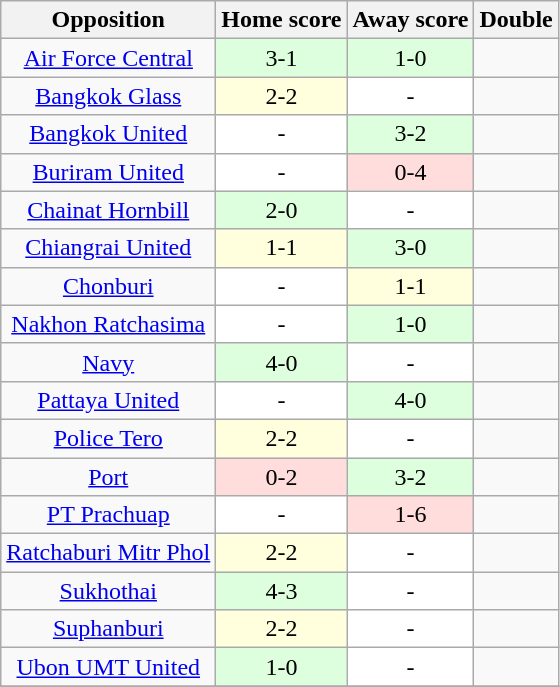<table class="wikitable" style="text-align: center;">
<tr>
<th>Opposition</th>
<th>Home score</th>
<th>Away score</th>
<th>Double</th>
</tr>
<tr>
<td><a href='#'>Air Force Central</a></td>
<td style="background:#dfd;">3-1</td>
<td style="background:#dfd;">1-0</td>
<td></td>
</tr>
<tr>
<td><a href='#'>Bangkok Glass</a></td>
<td style="background:#ffd;">2-2</td>
<td style="background:#fff;">-</td>
<td></td>
</tr>
<tr>
<td><a href='#'>Bangkok United</a></td>
<td style="background:#fff;">-</td>
<td style="background:#dfd;">3-2</td>
<td></td>
</tr>
<tr>
<td><a href='#'>Buriram United</a></td>
<td style="background:#fff;">-</td>
<td style="background:#fdd;">0-4</td>
<td></td>
</tr>
<tr>
<td><a href='#'>Chainat Hornbill</a></td>
<td style="background:#dfd;">2-0</td>
<td style="background:#fff;">-</td>
<td></td>
</tr>
<tr>
<td><a href='#'>Chiangrai United</a></td>
<td style="background:#ffd;">1-1</td>
<td style="background:#dfd;">3-0</td>
<td></td>
</tr>
<tr>
<td><a href='#'>Chonburi</a></td>
<td style="background:#fff;">-</td>
<td style="background:#ffd;">1-1</td>
<td></td>
</tr>
<tr>
<td><a href='#'>Nakhon Ratchasima</a></td>
<td style="background:#fff;">-</td>
<td style="background:#dfd;">1-0</td>
<td></td>
</tr>
<tr>
<td><a href='#'>Navy</a></td>
<td style="background:#dfd;">4-0</td>
<td style="background:#fff;">-</td>
<td></td>
</tr>
<tr>
<td><a href='#'>Pattaya United</a></td>
<td style="background:#fff;">-</td>
<td style="background:#dfd;">4-0</td>
<td></td>
</tr>
<tr>
<td><a href='#'>Police Tero</a></td>
<td style="background:#ffd;">2-2</td>
<td style="background:#fff;">-</td>
<td></td>
</tr>
<tr>
<td><a href='#'>Port</a></td>
<td style="background:#fdd;">0-2</td>
<td style="background:#dfd;">3-2</td>
<td></td>
</tr>
<tr>
<td><a href='#'>PT Prachuap</a></td>
<td style="background:#fff;">-</td>
<td style="background:#fdd;">1-6</td>
<td></td>
</tr>
<tr>
<td><a href='#'>Ratchaburi Mitr Phol</a></td>
<td style="background:#ffd;">2-2</td>
<td style="background:#fff;">-</td>
<td></td>
</tr>
<tr>
<td><a href='#'>Sukhothai</a></td>
<td style="background:#dfd;">4-3</td>
<td style="background:#fff;">-</td>
<td></td>
</tr>
<tr>
<td><a href='#'>Suphanburi</a></td>
<td style="background:#ffd;">2-2</td>
<td style="background:#fff;">-</td>
<td></td>
</tr>
<tr>
<td><a href='#'>Ubon UMT United</a></td>
<td style="background:#dfd;">1-0</td>
<td style="background:#fff;">-</td>
<td></td>
</tr>
<tr>
</tr>
</table>
